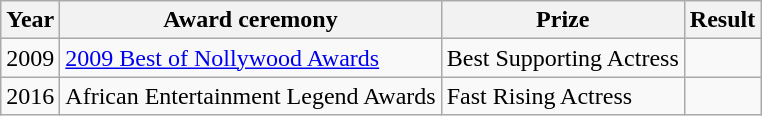<table class ="wikitable">
<tr>
<th>Year</th>
<th>Award ceremony</th>
<th>Prize</th>
<th>Result</th>
</tr>
<tr>
<td>2009</td>
<td><a href='#'>2009 Best of Nollywood Awards</a></td>
<td>Best Supporting Actress</td>
<td></td>
</tr>
<tr>
<td>2016</td>
<td>African Entertainment Legend Awards</td>
<td>Fast Rising Actress</td>
<td></td>
</tr>
</table>
